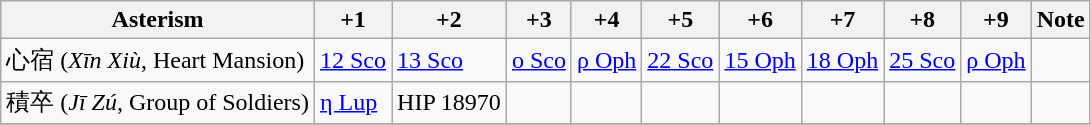<table class = "wikitable">
<tr>
<th>Asterism</th>
<th>+1</th>
<th>+2</th>
<th>+3</th>
<th>+4</th>
<th>+5</th>
<th>+6</th>
<th>+7</th>
<th>+8</th>
<th>+9</th>
<th>Note</th>
</tr>
<tr>
<td>心宿 (<em>Xīn Xiù</em>, Heart Mansion)</td>
<td><a href='#'>12 Sco</a></td>
<td><a href='#'>13 Sco</a></td>
<td><a href='#'>ο Sco</a></td>
<td><a href='#'>ρ Oph</a></td>
<td><a href='#'>22 Sco</a></td>
<td><a href='#'>15 Oph</a></td>
<td><a href='#'>18 Oph</a></td>
<td><a href='#'>25 Sco</a></td>
<td><a href='#'>ρ Oph</a></td>
<td></td>
</tr>
<tr>
<td>積卒 (<em>Jī Zú</em>, Group of Soldiers)</td>
<td><a href='#'>η Lup</a></td>
<td>HIP 18970</td>
<td></td>
<td></td>
<td></td>
<td></td>
<td></td>
<td></td>
<td></td>
<td></td>
</tr>
<tr>
</tr>
</table>
